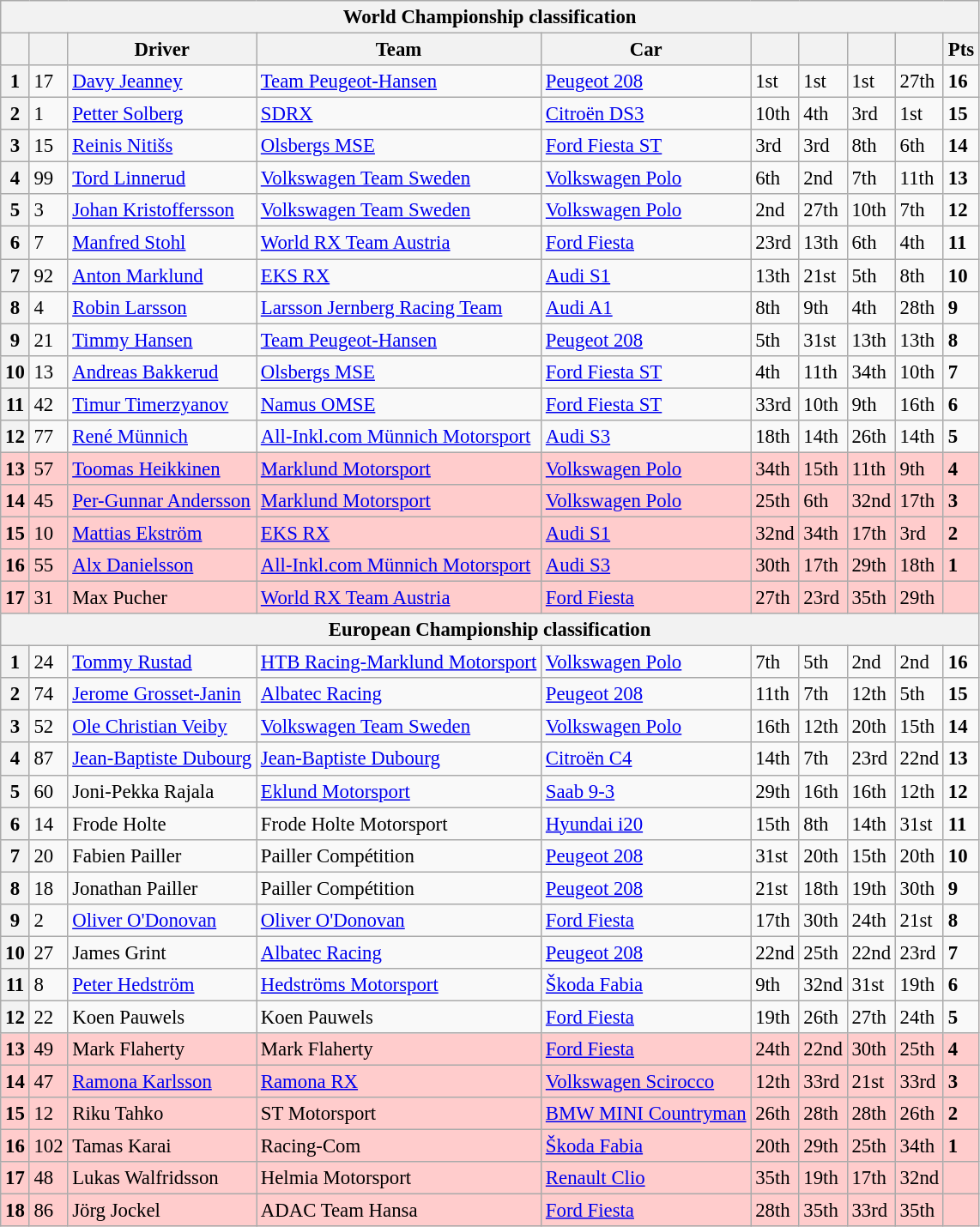<table class=wikitable style="font-size:95%">
<tr>
<th colspan=10>World Championship classification</th>
</tr>
<tr>
<th></th>
<th></th>
<th>Driver</th>
<th>Team</th>
<th>Car</th>
<th></th>
<th></th>
<th></th>
<th></th>
<th>Pts</th>
</tr>
<tr>
<th>1</th>
<td>17</td>
<td> <a href='#'>Davy Jeanney</a></td>
<td><a href='#'>Team Peugeot-Hansen</a></td>
<td><a href='#'>Peugeot 208</a></td>
<td>1st</td>
<td>1st</td>
<td>1st</td>
<td>27th</td>
<td><strong>16</strong></td>
</tr>
<tr>
<th>2</th>
<td>1</td>
<td> <a href='#'>Petter Solberg</a></td>
<td><a href='#'>SDRX</a></td>
<td><a href='#'>Citroën DS3</a></td>
<td>10th</td>
<td>4th</td>
<td>3rd</td>
<td>1st</td>
<td><strong>15</strong></td>
</tr>
<tr>
<th>3</th>
<td>15</td>
<td> <a href='#'>Reinis Nitišs</a></td>
<td><a href='#'>Olsbergs MSE</a></td>
<td><a href='#'>Ford Fiesta ST</a></td>
<td>3rd</td>
<td>3rd</td>
<td>8th</td>
<td>6th</td>
<td><strong>14</strong></td>
</tr>
<tr>
<th>4</th>
<td>99</td>
<td> <a href='#'>Tord Linnerud</a></td>
<td><a href='#'>Volkswagen Team Sweden</a></td>
<td><a href='#'>Volkswagen Polo</a></td>
<td>6th</td>
<td>2nd</td>
<td>7th</td>
<td>11th</td>
<td><strong>13</strong></td>
</tr>
<tr>
<th>5</th>
<td>3</td>
<td> <a href='#'>Johan Kristoffersson</a></td>
<td><a href='#'>Volkswagen Team Sweden</a></td>
<td><a href='#'>Volkswagen Polo</a></td>
<td>2nd</td>
<td>27th</td>
<td>10th</td>
<td>7th</td>
<td><strong>12</strong></td>
</tr>
<tr>
<th>6</th>
<td>7</td>
<td> <a href='#'>Manfred Stohl</a></td>
<td><a href='#'>World RX Team Austria</a></td>
<td><a href='#'>Ford Fiesta</a></td>
<td>23rd</td>
<td>13th</td>
<td>6th</td>
<td>4th</td>
<td><strong>11</strong></td>
</tr>
<tr>
<th>7</th>
<td>92</td>
<td> <a href='#'>Anton Marklund</a></td>
<td><a href='#'>EKS RX</a></td>
<td><a href='#'>Audi S1</a></td>
<td>13th</td>
<td>21st</td>
<td>5th</td>
<td>8th</td>
<td><strong>10</strong></td>
</tr>
<tr>
<th>8</th>
<td>4</td>
<td> <a href='#'>Robin Larsson</a></td>
<td><a href='#'>Larsson Jernberg Racing Team</a></td>
<td><a href='#'>Audi A1</a></td>
<td>8th</td>
<td>9th</td>
<td>4th</td>
<td>28th</td>
<td><strong>9</strong></td>
</tr>
<tr>
<th>9</th>
<td>21</td>
<td> <a href='#'>Timmy Hansen</a></td>
<td><a href='#'>Team Peugeot-Hansen</a></td>
<td><a href='#'>Peugeot 208</a></td>
<td>5th</td>
<td>31st</td>
<td>13th</td>
<td>13th</td>
<td><strong>8</strong></td>
</tr>
<tr>
<th>10</th>
<td>13</td>
<td> <a href='#'>Andreas Bakkerud</a></td>
<td><a href='#'>Olsbergs MSE</a></td>
<td><a href='#'>Ford Fiesta ST</a></td>
<td>4th</td>
<td>11th</td>
<td>34th</td>
<td>10th</td>
<td><strong>7</strong></td>
</tr>
<tr>
<th>11</th>
<td>42</td>
<td> <a href='#'>Timur Timerzyanov</a></td>
<td><a href='#'>Namus OMSE</a></td>
<td><a href='#'>Ford Fiesta ST</a></td>
<td>33rd</td>
<td>10th</td>
<td>9th</td>
<td>16th</td>
<td><strong>6</strong></td>
</tr>
<tr>
<th>12</th>
<td>77</td>
<td> <a href='#'>René Münnich</a></td>
<td><a href='#'>All-Inkl.com Münnich Motorsport</a></td>
<td><a href='#'>Audi S3</a></td>
<td>18th</td>
<td>14th</td>
<td>26th</td>
<td>14th</td>
<td><strong>5</strong></td>
</tr>
<tr>
<th style="background:#ffcccc;">13</th>
<td style="background:#ffcccc;">57</td>
<td style="background:#ffcccc;"> <a href='#'>Toomas Heikkinen</a></td>
<td style="background:#ffcccc;"><a href='#'>Marklund Motorsport</a></td>
<td style="background:#ffcccc;"><a href='#'>Volkswagen Polo</a></td>
<td style="background:#ffcccc;">34th</td>
<td style="background:#ffcccc;">15th</td>
<td style="background:#ffcccc;">11th</td>
<td style="background:#ffcccc;">9th</td>
<td style="background:#ffcccc;"><strong>4</strong></td>
</tr>
<tr>
<th style="background:#ffcccc;">14</th>
<td style="background:#ffcccc;">45</td>
<td style="background:#ffcccc;"> <a href='#'>Per-Gunnar Andersson</a></td>
<td style="background:#ffcccc;"><a href='#'>Marklund Motorsport</a></td>
<td style="background:#ffcccc;"><a href='#'>Volkswagen Polo</a></td>
<td style="background:#ffcccc;">25th</td>
<td style="background:#ffcccc;">6th</td>
<td style="background:#ffcccc;">32nd</td>
<td style="background:#ffcccc;">17th</td>
<td style="background:#ffcccc;"><strong>3</strong></td>
</tr>
<tr>
<th style="background:#ffcccc;">15</th>
<td style="background:#ffcccc;">10</td>
<td style="background:#ffcccc;"> <a href='#'>Mattias Ekström</a></td>
<td style="background:#ffcccc;"><a href='#'>EKS RX</a></td>
<td style="background:#ffcccc;"><a href='#'>Audi S1</a></td>
<td style="background:#ffcccc;">32nd</td>
<td style="background:#ffcccc;">34th</td>
<td style="background:#ffcccc;">17th</td>
<td style="background:#ffcccc;">3rd</td>
<td style="background:#ffcccc;"><strong>2</strong></td>
</tr>
<tr>
<th style="background:#ffcccc;">16</th>
<td style="background:#ffcccc;">55</td>
<td style="background:#ffcccc;"> <a href='#'>Alx Danielsson</a></td>
<td style="background:#ffcccc;"><a href='#'>All-Inkl.com Münnich Motorsport</a></td>
<td style="background:#ffcccc;"><a href='#'>Audi S3</a></td>
<td style="background:#ffcccc;">30th</td>
<td style="background:#ffcccc;">17th</td>
<td style="background:#ffcccc;">29th</td>
<td style="background:#ffcccc;">18th</td>
<td style="background:#ffcccc;"><strong>1</strong></td>
</tr>
<tr>
<th style="background:#ffcccc;">17</th>
<td style="background:#ffcccc;">31</td>
<td style="background:#ffcccc;"> Max Pucher</td>
<td style="background:#ffcccc;"><a href='#'>World RX Team Austria</a></td>
<td style="background:#ffcccc;"><a href='#'>Ford Fiesta</a></td>
<td style="background:#ffcccc;">27th</td>
<td style="background:#ffcccc;">23rd</td>
<td style="background:#ffcccc;">35th</td>
<td style="background:#ffcccc;">29th</td>
<td style="background:#ffcccc;"></td>
</tr>
<tr>
<th colspan=10>European Championship classification</th>
</tr>
<tr>
<th>1</th>
<td>24</td>
<td> <a href='#'>Tommy Rustad</a></td>
<td><a href='#'>HTB Racing-Marklund Motorsport</a></td>
<td><a href='#'>Volkswagen Polo</a></td>
<td>7th</td>
<td>5th</td>
<td>2nd</td>
<td>2nd</td>
<td><strong>16</strong></td>
</tr>
<tr>
<th>2</th>
<td>74</td>
<td> <a href='#'>Jerome Grosset-Janin</a></td>
<td><a href='#'>Albatec Racing</a></td>
<td><a href='#'>Peugeot 208</a></td>
<td>11th</td>
<td>7th</td>
<td>12th</td>
<td>5th</td>
<td><strong>15</strong></td>
</tr>
<tr>
<th>3</th>
<td>52</td>
<td> <a href='#'>Ole Christian Veiby</a></td>
<td><a href='#'>Volkswagen Team Sweden</a></td>
<td><a href='#'>Volkswagen Polo</a></td>
<td>16th</td>
<td>12th</td>
<td>20th</td>
<td>15th</td>
<td><strong>14</strong></td>
</tr>
<tr>
<th>4</th>
<td>87</td>
<td> <a href='#'>Jean-Baptiste Dubourg</a></td>
<td><a href='#'>Jean-Baptiste Dubourg</a></td>
<td><a href='#'>Citroën C4</a></td>
<td>14th</td>
<td>7th</td>
<td>23rd</td>
<td>22nd</td>
<td><strong>13</strong></td>
</tr>
<tr>
<th>5</th>
<td>60</td>
<td> Joni-Pekka Rajala</td>
<td><a href='#'>Eklund Motorsport</a></td>
<td><a href='#'>Saab 9-3</a></td>
<td>29th</td>
<td>16th</td>
<td>16th</td>
<td>12th</td>
<td><strong>12</strong></td>
</tr>
<tr>
<th>6</th>
<td>14</td>
<td> Frode Holte</td>
<td>Frode Holte Motorsport</td>
<td><a href='#'>Hyundai i20</a></td>
<td>15th</td>
<td>8th</td>
<td>14th</td>
<td>31st</td>
<td><strong>11</strong></td>
</tr>
<tr>
<th>7</th>
<td>20</td>
<td> Fabien Pailler</td>
<td>Pailler Compétition</td>
<td><a href='#'>Peugeot 208</a></td>
<td>31st</td>
<td>20th</td>
<td>15th</td>
<td>20th</td>
<td><strong>10</strong></td>
</tr>
<tr>
<th>8</th>
<td>18</td>
<td> Jonathan Pailler</td>
<td>Pailler Compétition</td>
<td><a href='#'>Peugeot 208</a></td>
<td>21st</td>
<td>18th</td>
<td>19th</td>
<td>30th</td>
<td><strong>9</strong></td>
</tr>
<tr>
<th>9</th>
<td>2</td>
<td> <a href='#'>Oliver O'Donovan</a></td>
<td><a href='#'>Oliver O'Donovan</a></td>
<td><a href='#'>Ford Fiesta</a></td>
<td>17th</td>
<td>30th</td>
<td>24th</td>
<td>21st</td>
<td><strong>8</strong></td>
</tr>
<tr>
<th>10</th>
<td>27</td>
<td> James Grint</td>
<td><a href='#'>Albatec Racing</a></td>
<td><a href='#'>Peugeot 208</a></td>
<td>22nd</td>
<td>25th</td>
<td>22nd</td>
<td>23rd</td>
<td><strong>7</strong></td>
</tr>
<tr>
<th>11</th>
<td>8</td>
<td> <a href='#'>Peter Hedström</a></td>
<td><a href='#'>Hedströms Motorsport</a></td>
<td><a href='#'>Škoda Fabia</a></td>
<td>9th</td>
<td>32nd</td>
<td>31st</td>
<td>19th</td>
<td><strong>6</strong></td>
</tr>
<tr>
<th>12</th>
<td>22</td>
<td> Koen Pauwels</td>
<td>Koen Pauwels</td>
<td><a href='#'>Ford Fiesta</a></td>
<td>19th</td>
<td>26th</td>
<td>27th</td>
<td>24th</td>
<td><strong>5</strong></td>
</tr>
<tr>
<th style="background:#ffcccc;">13</th>
<td style="background:#ffcccc;">49</td>
<td style="background:#ffcccc;"> Mark Flaherty</td>
<td style="background:#ffcccc;">Mark Flaherty</td>
<td style="background:#ffcccc;"><a href='#'>Ford Fiesta</a></td>
<td style="background:#ffcccc;">24th</td>
<td style="background:#ffcccc;">22nd</td>
<td style="background:#ffcccc;">30th</td>
<td style="background:#ffcccc;">25th</td>
<td style="background:#ffcccc;"><strong>4</strong></td>
</tr>
<tr>
<th style="background:#ffcccc;">14</th>
<td style="background:#ffcccc;">47</td>
<td style="background:#ffcccc;"> <a href='#'>Ramona Karlsson</a></td>
<td style="background:#ffcccc;"><a href='#'>Ramona RX</a></td>
<td style="background:#ffcccc;"><a href='#'>Volkswagen Scirocco</a></td>
<td style="background:#ffcccc;">12th</td>
<td style="background:#ffcccc;">33rd</td>
<td style="background:#ffcccc;">21st</td>
<td style="background:#ffcccc;">33rd</td>
<td style="background:#ffcccc;"><strong>3</strong></td>
</tr>
<tr>
<th style="background:#ffcccc;">15</th>
<td style="background:#ffcccc;">12</td>
<td style="background:#ffcccc;"> Riku Tahko</td>
<td style="background:#ffcccc;">ST Motorsport</td>
<td style="background:#ffcccc;"><a href='#'>BMW MINI Countryman</a></td>
<td style="background:#ffcccc;">26th</td>
<td style="background:#ffcccc;">28th</td>
<td style="background:#ffcccc;">28th</td>
<td style="background:#ffcccc;">26th</td>
<td style="background:#ffcccc;"><strong>2</strong></td>
</tr>
<tr>
<th style="background:#ffcccc;">16</th>
<td style="background:#ffcccc;">102</td>
<td style="background:#ffcccc;"> Tamas Karai</td>
<td style="background:#ffcccc;">Racing-Com</td>
<td style="background:#ffcccc;"><a href='#'>Škoda Fabia</a></td>
<td style="background:#ffcccc;">20th</td>
<td style="background:#ffcccc;">29th</td>
<td style="background:#ffcccc;">25th</td>
<td style="background:#ffcccc;">34th</td>
<td style="background:#ffcccc;"><strong>1</strong></td>
</tr>
<tr>
<th style="background:#ffcccc;">17</th>
<td style="background:#ffcccc;">48</td>
<td style="background:#ffcccc;"> Lukas Walfridsson</td>
<td style="background:#ffcccc;">Helmia Motorsport</td>
<td style="background:#ffcccc;"><a href='#'>Renault Clio</a></td>
<td style="background:#ffcccc;">35th</td>
<td style="background:#ffcccc;">19th</td>
<td style="background:#ffcccc;">17th</td>
<td style="background:#ffcccc;">32nd</td>
<td style="background:#ffcccc;"></td>
</tr>
<tr>
<th style="background:#ffcccc;">18</th>
<td style="background:#ffcccc;">86</td>
<td style="background:#ffcccc;"> Jörg Jockel</td>
<td style="background:#ffcccc;">ADAC Team Hansa</td>
<td style="background:#ffcccc;"><a href='#'>Ford Fiesta</a></td>
<td style="background:#ffcccc;">28th</td>
<td style="background:#ffcccc;">35th</td>
<td style="background:#ffcccc;">33rd</td>
<td style="background:#ffcccc;">35th</td>
<td style="background:#ffcccc;"></td>
</tr>
</table>
